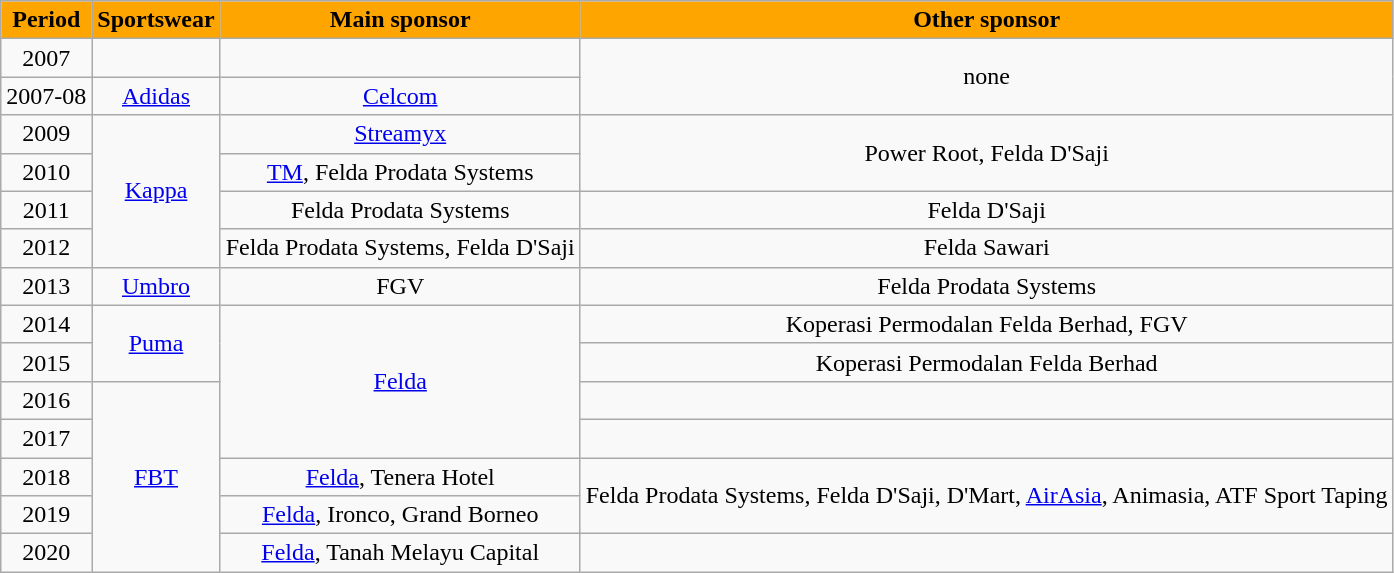<table class="wikitable" style="text-align: center">
<tr>
<th style="background:Orange; color:Black;">Period</th>
<th style="background:Orange; color:Black;">Sportswear</th>
<th style="background:Orange; color:Black;">Main sponsor</th>
<th style="background:Orange; color:Black;">Other sponsor</th>
</tr>
<tr>
<td>2007</td>
<td></td>
<td></td>
<td rowspan=2>none</td>
</tr>
<tr>
<td>2007-08</td>
<td><a href='#'>Adidas</a></td>
<td><a href='#'>Celcom</a></td>
</tr>
<tr>
<td>2009</td>
<td rowspan=4><a href='#'>Kappa</a></td>
<td><a href='#'>Streamyx</a></td>
<td rowspan=2>Power Root, Felda D'Saji</td>
</tr>
<tr>
<td>2010</td>
<td><a href='#'>TM</a>, Felda Prodata Systems</td>
</tr>
<tr>
<td>2011</td>
<td>Felda Prodata Systems</td>
<td>Felda D'Saji</td>
</tr>
<tr>
<td>2012</td>
<td>Felda Prodata Systems, Felda D'Saji</td>
<td>Felda Sawari</td>
</tr>
<tr>
<td>2013</td>
<td><a href='#'>Umbro</a></td>
<td>FGV</td>
<td>Felda Prodata Systems</td>
</tr>
<tr>
<td>2014</td>
<td rowspan=2><a href='#'>Puma</a></td>
<td rowspan=4><a href='#'>Felda</a></td>
<td>Koperasi Permodalan Felda Berhad, FGV</td>
</tr>
<tr>
<td>2015</td>
<td>Koperasi Permodalan Felda Berhad</td>
</tr>
<tr>
<td>2016</td>
<td rowspan=5><a href='#'>FBT</a></td>
<td></td>
</tr>
<tr>
<td>2017</td>
<td></td>
</tr>
<tr>
<td>2018</td>
<td><a href='#'>Felda</a>, Tenera Hotel</td>
<td rowspan=2>Felda Prodata Systems, Felda D'Saji, D'Mart, <a href='#'>AirAsia</a>, Animasia,  ATF Sport Taping</td>
</tr>
<tr>
<td>2019</td>
<td><a href='#'>Felda</a>, Ironco, Grand Borneo</td>
</tr>
<tr>
<td>2020</td>
<td><a href='#'>Felda</a>, Tanah Melayu Capital</td>
<td></td>
</tr>
</table>
